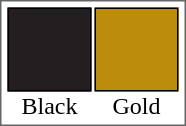<table style="float:right; border:1px solid #666; padding:2px;">
<tr>
<td style="background:#231F20; width:50px; height:50px; padding:2px; border:1px solid #000000;"> </td>
<td style="background:#BB8D0A; width:50px; height:50px; padding:2px; border:1px solid #000000;"> </td>
</tr>
<tr style="line-height:90%; text-align:center;">
<td>Black</td>
<td>Gold</td>
</tr>
</table>
